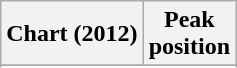<table class="wikitable sortable">
<tr>
<th>Chart (2012)</th>
<th>Peak<br>position</th>
</tr>
<tr>
</tr>
<tr>
</tr>
<tr>
</tr>
<tr>
</tr>
<tr>
</tr>
<tr>
</tr>
<tr>
</tr>
</table>
